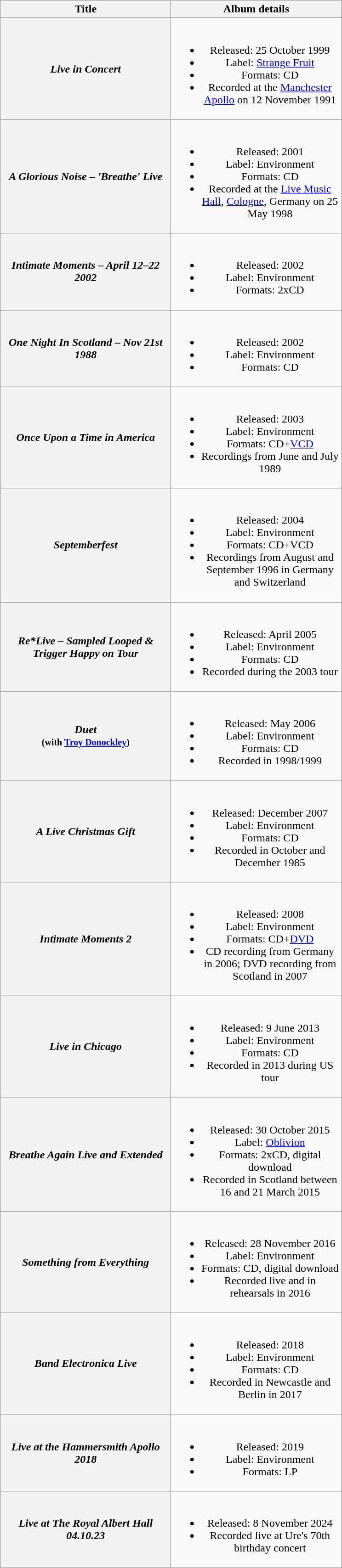<table class="wikitable plainrowheaders" style="text-align:center;">
<tr>
<th scope="col" style="width:15em;">Title</th>
<th scope="col" style="width:15em;">Album details</th>
</tr>
<tr>
<th scope="row"><em>Live in Concert</em></th>
<td><br><ul><li>Released: 25 October 1999</li><li>Label: <a href='#'>Strange Fruit</a></li><li>Formats: CD</li><li>Recorded at the <a href='#'>Manchester Apollo</a> on 12 November 1991</li></ul></td>
</tr>
<tr>
<th scope="row"><em>A Glorious Noise – 'Breathe' Live</em></th>
<td><br><ul><li>Released: 2001</li><li>Label: Environment</li><li>Formats: CD</li><li>Recorded at the <a href='#'>Live Music Hall</a>, <a href='#'>Cologne</a>, Germany on 25 May 1998</li></ul></td>
</tr>
<tr>
<th scope="row"><em>Intimate Moments – April 12–22 2002</em></th>
<td><br><ul><li>Released: 2002</li><li>Label: Environment</li><li>Formats: 2xCD</li></ul></td>
</tr>
<tr>
<th scope="row"><em>One Night In Scotland – Nov 21st 1988</em></th>
<td><br><ul><li>Released: 2002</li><li>Label: Environment</li><li>Formats: CD</li></ul></td>
</tr>
<tr>
<th scope="row"><em>Once Upon a Time in America</em></th>
<td><br><ul><li>Released: 2003</li><li>Label: Environment</li><li>Formats: CD+<a href='#'>VCD</a></li><li>Recordings from June and July 1989</li></ul></td>
</tr>
<tr>
<th scope="row"><em>Septemberfest</em></th>
<td><br><ul><li>Released: 2004</li><li>Label: Environment</li><li>Formats: CD+VCD</li><li>Recordings from August and September 1996 in Germany and Switzerland</li></ul></td>
</tr>
<tr>
<th scope="row"><em>Re*Live – Sampled Looped & Trigger Happy on Tour</em></th>
<td><br><ul><li>Released: April 2005</li><li>Label: Environment</li><li>Formats: CD</li><li>Recorded during the 2003 tour</li></ul></td>
</tr>
<tr>
<th scope="row"><em>Duet</em><br><small>(with <a href='#'>Troy Donockley</a>)</small></th>
<td><br><ul><li>Released: May 2006</li><li>Label: Environment</li><li>Formats: CD</li><li>Recorded in 1998/1999</li></ul></td>
</tr>
<tr>
<th scope="row"><em>A Live Christmas Gift</em></th>
<td><br><ul><li>Released: December 2007</li><li>Label: Environment</li><li>Formats: CD</li><li>Recorded in October and December 1985</li></ul></td>
</tr>
<tr>
<th scope="row"><em>Intimate Moments 2</em></th>
<td><br><ul><li>Released: 2008</li><li>Label: Environment</li><li>Formats: CD+<a href='#'>DVD</a></li><li>CD recording from Germany in 2006; DVD recording from Scotland in 2007</li></ul></td>
</tr>
<tr>
<th scope="row"><em>Live in Chicago</em></th>
<td><br><ul><li>Released: 9 June 2013</li><li>Label: Environment</li><li>Formats: CD</li><li>Recorded in 2013 during US tour</li></ul></td>
</tr>
<tr>
<th scope="row"><em>Breathe Again Live and Extended</em></th>
<td><br><ul><li>Released: 30 October 2015</li><li>Label: <a href='#'>Oblivion</a></li><li>Formats: 2xCD, digital download</li><li>Recorded in Scotland between 16 and 21 March 2015</li></ul></td>
</tr>
<tr>
<th scope="row"><em>Something from Everything</em></th>
<td><br><ul><li>Released: 28 November 2016</li><li>Label: Environment</li><li>Formats: CD, digital download</li><li>Recorded live and in rehearsals in 2016</li></ul></td>
</tr>
<tr>
<th scope="row"><em>Band Electronica Live</em></th>
<td><br><ul><li>Released: 2018</li><li>Label: Environment</li><li>Formats: CD</li><li>Recorded in Newcastle and Berlin in 2017</li></ul></td>
</tr>
<tr>
<th scope="row"><em>Live at the Hammersmith Apollo 2018</em></th>
<td><br><ul><li>Released: 2019</li><li>Label: Environment</li><li>Formats: LP</li></ul></td>
</tr>
<tr>
<th scope="row"><em>Live at The Royal Albert Hall 04.10.23</em></th>
<td><br><ul><li>Released: 8 November 2024</li><li>Recorded live at Ure's 70th birthday concert</li></ul></td>
</tr>
</table>
